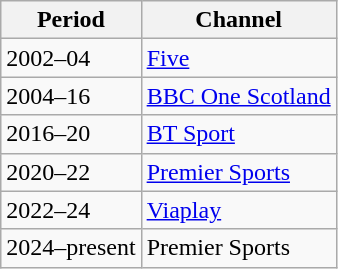<table class="wikitable" style="text-align:left;margin-left:1em;float:center">
<tr>
<th>Period</th>
<th>Channel</th>
</tr>
<tr>
<td>2002–04</td>
<td><a href='#'>Five</a></td>
</tr>
<tr>
<td>2004–16</td>
<td><a href='#'>BBC One Scotland</a></td>
</tr>
<tr>
<td>2016–20</td>
<td><a href='#'>BT Sport</a></td>
</tr>
<tr>
<td>2020–22</td>
<td><a href='#'>Premier Sports</a></td>
</tr>
<tr>
<td>2022–24</td>
<td><a href='#'>Viaplay</a></td>
</tr>
<tr>
<td>2024–present</td>
<td>Premier Sports</td>
</tr>
</table>
